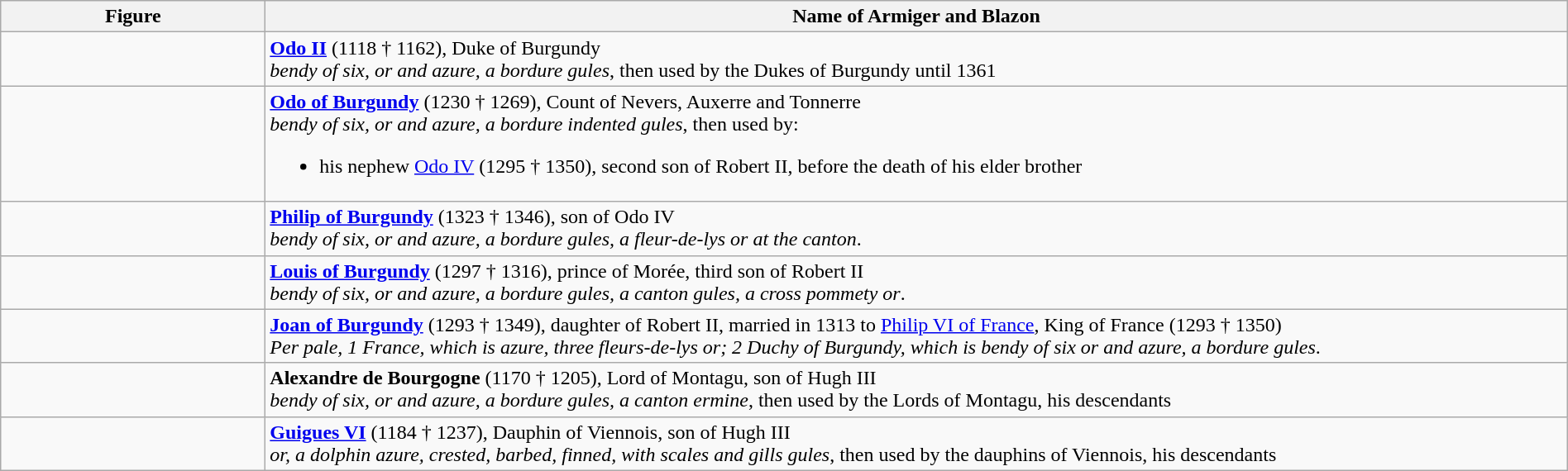<table class=wikitable width="100%">
<tr valign=top align=center>
<th width="206">Figure</th>
<th>Name of Armiger and Blazon</th>
</tr>
<tr valign=top>
<td align=center></td>
<td><strong><a href='#'>Odo II</a></strong> (1118 † 1162), Duke of Burgundy<br><em>bendy of six, or and azure, a bordure gules</em>, then used by the Dukes of Burgundy until 1361</td>
</tr>
<tr valign=top>
<td align=center></td>
<td><strong><a href='#'>Odo of Burgundy</a></strong> (1230 † 1269), Count of Nevers, Auxerre and Tonnerre<br><em>bendy of six, or and azure, a bordure indented gules</em>, then used by:<ul><li>his nephew <a href='#'>Odo IV</a> (1295 † 1350), second son of Robert II, before the death of his elder brother</li></ul></td>
</tr>
<tr valign=top>
<td align=center></td>
<td><strong><a href='#'>Philip of Burgundy</a></strong> (1323 † 1346), son of Odo IV<br><em>bendy of six, or and azure, a bordure gules, a fleur-de-lys or at the canton</em>.</td>
</tr>
<tr valign=top>
<td align=center></td>
<td><strong><a href='#'>Louis of Burgundy</a></strong> (1297 † 1316), prince of Morée, third son of Robert II<br><em>bendy of six, or and azure, a bordure gules, a canton gules, a cross pommety or</em>.</td>
</tr>
<tr valign=top>
<td align=center></td>
<td><strong><a href='#'>Joan of Burgundy</a></strong> (1293 † 1349), daughter of Robert II, married in 1313 to <a href='#'>Philip VI of France</a>, King of France (1293 † 1350)<br><em>Per pale, 1 France, which is azure, three fleurs-de-lys or; 2 Duchy of Burgundy, which is bendy of six or and azure, a bordure gules</em>.</td>
</tr>
<tr valign=top>
<td align=center></td>
<td><strong>Alexandre de Bourgogne</strong> (1170 † 1205), Lord of Montagu, son of Hugh III<br><em>bendy of six, or and azure, a bordure gules, a canton ermine</em>, then used by the Lords of Montagu, his descendants</td>
</tr>
<tr valign=top>
<td align=center></td>
<td><strong><a href='#'>Guigues VI</a></strong> (1184 † 1237), Dauphin of Viennois, son of Hugh III<br><em>or, a dolphin azure, crested, barbed, finned, with scales and gills gules</em>, then used by the dauphins of Viennois, his descendants</td>
</tr>
</table>
